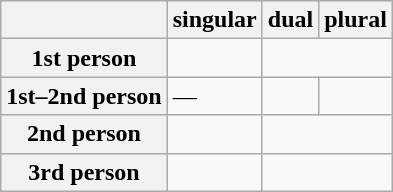<table class="wikitable">
<tr>
<th></th>
<th>singular</th>
<th>dual</th>
<th>plural</th>
</tr>
<tr>
<th>1st person</th>
<td></td>
<td colspan="2"></td>
</tr>
<tr>
<th>1st–2nd person</th>
<td>—</td>
<td></td>
<td></td>
</tr>
<tr>
<th>2nd person</th>
<td></td>
<td colspan="2"></td>
</tr>
<tr>
<th>3rd person</th>
<td></td>
<td colspan="2"></td>
</tr>
</table>
